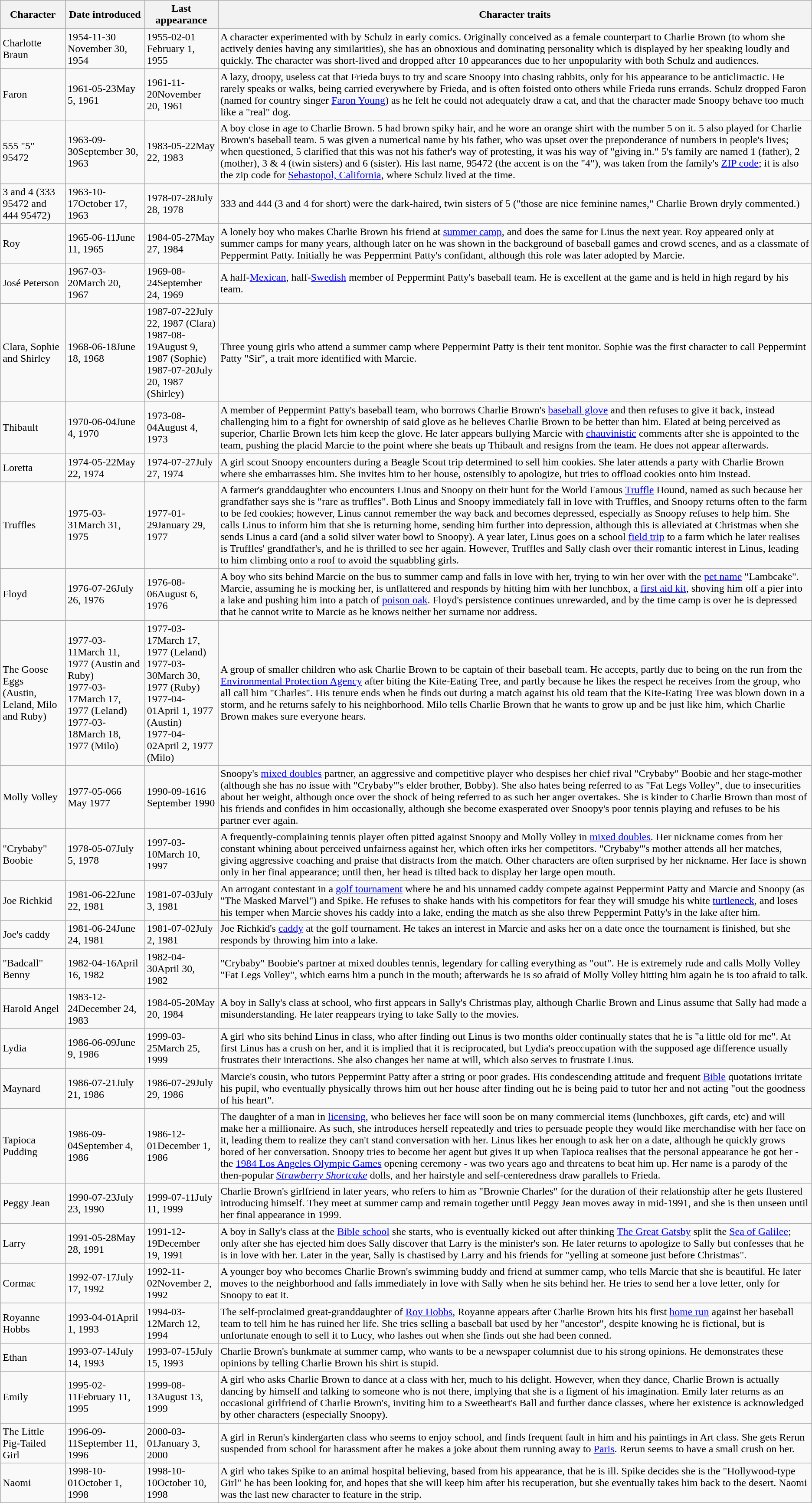<table class ="wikitable">
<tr>
<th><strong>Character</strong></th>
<th><strong>Date introduced</strong></th>
<th><strong>Last appearance</strong></th>
<th class="unsortable">Character traits</th>
</tr>
<tr>
<td>Charlotte Braun</td>
<td><span>1954-11-30</span> November 30, 1954</td>
<td><span>1955-02-01</span> February 1, 1955</td>
<td>A character experimented with by Schulz in early comics. Originally conceived as a female counterpart to Charlie Brown (to whom she actively denies having any similarities), she has an obnoxious and dominating personality which is displayed by her speaking loudly and quickly. The character was short-lived and dropped after 10 appearances due to her unpopularity with both Schulz and audiences.</td>
</tr>
<tr>
<td>Faron</td>
<td><span>1961-05-23</span>May 5, 1961</td>
<td><span>1961-11-20</span>November 20, 1961</td>
<td>A lazy, droopy, useless cat that Frieda buys to try and scare Snoopy into chasing rabbits, only for his appearance to be anticlimactic. He rarely speaks or walks, being carried everywhere by Frieda, and is often foisted onto others while Frieda runs errands. Schulz dropped Faron (named for country singer <a href='#'>Faron Young</a>) as he felt he could not adequately draw a cat, and that the character made Snoopy behave too much like a "real" dog.</td>
</tr>
<tr>
<td>555 "5" 95472</td>
<td><span>1963-09-30</span>September 30, 1963</td>
<td><span>1983-05-22</span>May 22, 1983</td>
<td>A boy close in age to Charlie Brown. 5 had brown spiky hair, and he wore an orange shirt with the number 5 on it. 5 also played for Charlie Brown's baseball team. 5 was given a numerical name by his father, who was upset over the preponderance of numbers in people's lives; when questioned, 5 clarified that this was not his father's way of protesting, it was his way of "giving in." 5's family are named 1 (father), 2 (mother), 3 & 4 (twin sisters) and 6 (sister). His last name, 95472 (the accent is on the "4"), was taken from the family's <a href='#'>ZIP code</a>; it is also the zip code for <a href='#'>Sebastopol, California</a>, where Schulz lived at the time.</td>
</tr>
<tr>
<td>3 and 4 (333 95472 and 444 95472)</td>
<td><span>1963-10-17</span>October 17, 1963</td>
<td><span>1978-07-28</span>July 28, 1978</td>
<td>333 and 444 (3 and 4 for short) were the dark-haired, twin sisters of 5 ("those are nice feminine names," Charlie Brown dryly commented.)</td>
</tr>
<tr>
<td>Roy</td>
<td><span>1965-06-11</span>June 11, 1965</td>
<td><span>1984-05-27</span>May 27, 1984</td>
<td>A lonely boy who makes Charlie Brown his friend at <a href='#'>summer camp</a>, and does the same for Linus the next year. Roy appeared only at summer camps for many years, although later on he was shown in the background of baseball games and crowd scenes, and as a classmate of Peppermint Patty. Initially he was Peppermint Patty's confidant, although this role was later adopted by Marcie.</td>
</tr>
<tr>
<td>José Peterson</td>
<td><span>1967-03-20</span>March 20, 1967</td>
<td><span>1969-08-24</span>September 24, 1969</td>
<td>A half-<a href='#'>Mexican</a>, half-<a href='#'>Swedish</a> member of Peppermint Patty's baseball team. He is excellent at the game and is held in high regard by his team.</td>
</tr>
<tr>
<td>Clara, Sophie and Shirley</td>
<td><span>1968-06-18</span>June 18, 1968</td>
<td><span>1987-07-22</span>July 22, 1987 (Clara)<br><span>1987-08-19</span>August 9, 1987 (Sophie)<br><span>1987-07-20</span>July 20, 1987 (Shirley)</td>
<td>Three young girls who attend a summer camp where Peppermint Patty is their tent monitor. Sophie was the first character to call Peppermint Patty "Sir", a trait more identified with Marcie.</td>
</tr>
<tr>
<td>Thibault</td>
<td><span>1970-06-04</span>June 4, 1970</td>
<td><span>1973-08-04</span>August 4, 1973</td>
<td>A member of Peppermint Patty's baseball team, who borrows Charlie Brown's <a href='#'>baseball glove</a> and then refuses to give it back, instead challenging him to a fight for ownership of said glove as he believes Charlie Brown to be better than him. Elated at being perceived as superior, Charlie Brown lets him keep the glove. He later appears bullying Marcie with <a href='#'>chauvinistic</a> comments after she is appointed to the team, pushing the placid Marcie to the point where she beats up Thibault and resigns from the team. He does not appear afterwards.</td>
</tr>
<tr>
<td>Loretta</td>
<td><span>1974-05-22</span>May 22, 1974</td>
<td><span>1974-07-27</span>July 27, 1974</td>
<td>A girl scout Snoopy encounters during a Beagle Scout trip determined to sell him cookies. She later attends a party with Charlie Brown where she embarrasses him. She invites him to her house, ostensibly to apologize, but tries to offload cookies onto him instead.</td>
</tr>
<tr>
<td>Truffles</td>
<td><span>1975-03-31</span>March 31, 1975</td>
<td><span>1977-01-29</span>January 29, 1977</td>
<td>A farmer's granddaughter who encounters Linus and Snoopy on their hunt for the World Famous <a href='#'>Truffle</a> Hound, named as such because her grandfather says she is "rare as truffles". Both Linus and Snoopy immediately fall in love with Truffles, and Snoopy returns often to the farm to be fed cookies; however, Linus cannot remember the way back and becomes depressed, especially as Snoopy refuses to help him. She calls Linus to inform him that she is returning home, sending him further into depression, although this is alleviated at Christmas when she sends Linus a card (and a solid silver water bowl to Snoopy). A year later, Linus goes on a school <a href='#'>field trip</a> to a farm which he later realises is Truffles' grandfather's, and he is thrilled to see her again. However, Truffles and Sally clash over their romantic interest in Linus, leading to him climbing onto a roof to avoid the squabbling girls.</td>
</tr>
<tr>
<td>Floyd</td>
<td><span>1976-07-26</span>July 26, 1976</td>
<td><span>1976-08-06</span>August 6, 1976</td>
<td>A boy who sits behind Marcie on the bus to summer camp and falls in love with her, trying to win her over with the <a href='#'>pet name</a> "Lambcake". Marcie, assuming he is mocking her, is unflattered and responds by hitting him with her lunchbox, a <a href='#'>first aid kit</a>, shoving him off a pier into a lake and pushing him into a patch of <a href='#'>poison oak</a>. Floyd's persistence continues unrewarded, and by the time camp is over he is depressed that he cannot write to Marcie as he knows neither her surname nor address.</td>
</tr>
<tr>
<td>The Goose Eggs<br>(Austin, Leland, Milo and Ruby)</td>
<td><span>1977-03-11</span>March 11, 1977 (Austin and Ruby)<br><span>1977-03-17</span>March 17, 1977 (Leland)<br><span>1977-03-18</span>March 18, 1977 (Milo)</td>
<td><span>1977-03-17</span>March 17, 1977 (Leland)<br><span>1977-03-30</span>March 30, 1977 (Ruby)<br><span>1977-04-01</span>April 1, 1977 (Austin)<br><span>1977-04-02</span>April 2, 1977 (Milo)</td>
<td>A group of smaller children who ask Charlie Brown to be captain of their baseball team. He accepts, partly due to being on the run from the <a href='#'>Environmental Protection Agency</a> after biting the Kite-Eating Tree, and partly because he likes the respect he receives from the group, who all call him "Charles". His tenure ends when he finds out during a match against his old team that the Kite-Eating Tree was blown down in a storm, and he returns safely to his neighborhood. Milo tells Charlie Brown that he wants to grow up and be just like him, which Charlie Brown makes sure everyone hears.</td>
</tr>
<tr>
<td>Molly Volley</td>
<td><span>1977-05-06</span>6 May 1977</td>
<td><span>1990-09-16</span>16 September 1990</td>
<td>Snoopy's <a href='#'>mixed doubles</a> partner, an aggressive and competitive player who despises her chief rival "Crybaby" Boobie and her stage-mother (although she has no issue with "Crybaby"'s elder brother, Bobby). She also hates being referred to as "Fat Legs Volley", due to insecurities about her weight, although once over the shock of being referred to as such her anger overtakes. She is kinder to Charlie Brown than most of his friends and confides in him occasionally, although she become exasperated over Snoopy's poor tennis playing and refuses to be his partner ever again.</td>
</tr>
<tr>
<td>"Crybaby" Boobie</td>
<td><span>1978-05-07</span>July 5, 1978</td>
<td><span>1997-03-10</span>March 10, 1997</td>
<td>A frequently-complaining tennis player often pitted against Snoopy and Molly Volley in <a href='#'>mixed doubles</a>. Her nickname comes from her constant whining about perceived unfairness against her, which often irks her competitors. "Crybaby"'s mother attends all her matches, giving aggressive coaching and praise that distracts from the match. Other characters are often surprised by her nickname. Her face is shown only in her final appearance; until then, her head is tilted back to display her large open mouth.</td>
</tr>
<tr>
<td>Joe Richkid</td>
<td><span>1981-06-22</span>June 22, 1981</td>
<td><span>1981-07-03</span>July 3, 1981</td>
<td>An arrogant contestant in a <a href='#'>golf tournament</a> where he and his unnamed caddy compete against Peppermint Patty and Marcie and Snoopy (as "The Masked Marvel") and Spike. He refuses to shake hands with his competitors for fear they will smudge his white <a href='#'>turtleneck</a>, and loses his temper when Marcie shoves his caddy into a lake, ending the match as she also threw Peppermint Patty's in the lake after him.</td>
</tr>
<tr>
<td>Joe's caddy</td>
<td><span>1981-06-24</span>June 24, 1981</td>
<td><span>1981-07-02</span>July 2, 1981</td>
<td>Joe Richkid's <a href='#'>caddy</a> at the golf tournament. He takes an interest in Marcie and asks her on a date once the tournament is finished, but she responds by throwing him into a lake.</td>
</tr>
<tr>
<td>"Badcall" Benny</td>
<td><span>1982-04-16</span>April 16, 1982</td>
<td><span>1982-04-30</span>April 30, 1982</td>
<td>"Crybaby" Boobie's partner at mixed doubles tennis, legendary for calling everything as "out". He is extremely rude and calls Molly Volley "Fat Legs Volley", which earns him a punch in the mouth; afterwards he is so afraid of Molly Volley hitting him again he is too afraid to talk.</td>
</tr>
<tr>
<td>Harold Angel</td>
<td><span>1983-12-24</span>December 24, 1983</td>
<td><span>1984-05-20</span>May 20, 1984</td>
<td>A boy in Sally's class at school, who first appears in Sally's Christmas play, although Charlie Brown and Linus assume that Sally had made a misunderstanding. He later reappears trying to take Sally to the movies.</td>
</tr>
<tr>
<td>Lydia</td>
<td><span>1986-06-09</span>June 9, 1986</td>
<td><span>1999-03-25</span>March 25, 1999</td>
<td>A girl who sits behind Linus in class, who after finding out Linus is two months older continually states that he is "a little old for me". At first Linus has a crush on her, and it is implied that it is reciprocated, but Lydia's preoccupation with the supposed age difference usually frustrates their interactions. She also changes her name at will, which also serves to frustrate Linus.</td>
</tr>
<tr>
<td>Maynard</td>
<td><span>1986-07-21</span>July 21, 1986</td>
<td><span>1986-07-29</span>July 29, 1986</td>
<td>Marcie's cousin, who tutors Peppermint Patty after a string or poor grades. His condescending attitude and frequent <a href='#'>Bible</a> quotations irritate his pupil, who eventually physically throws him out her house after finding out he is being paid to tutor her and not acting "out the goodness of his heart".</td>
</tr>
<tr>
<td>Tapioca Pudding</td>
<td><span>1986-09-04</span>September 4, 1986</td>
<td><span>1986-12-01</span>December 1, 1986</td>
<td>The daughter of a man in <a href='#'>licensing</a>, who believes her face will soon be on many commercial items (lunchboxes, gift cards, etc) and will make her a millionaire. As such, she introduces herself repeatedly and tries to persuade people they would like merchandise with her face on it, leading them to realize they can't stand conversation with her. Linus likes her enough to ask her on a date, although he quickly grows bored of her conversation. Snoopy tries to become her agent but gives it up when Tapioca realises that the personal appearance he got her - the <a href='#'>1984 Los Angeles Olympic Games</a> opening ceremony - was two years ago and threatens to beat him up. Her name is a parody of the then-popular <em><a href='#'>Strawberry Shortcake</a></em> dolls, and her hairstyle and self-centeredness draw parallels to Frieda.</td>
</tr>
<tr>
<td>Peggy Jean</td>
<td><span>1990-07-23</span>July 23, 1990</td>
<td><span>1999-07-11</span>July 11, 1999</td>
<td>Charlie Brown's girlfriend in later years, who refers to him as "Brownie Charles" for the duration of their relationship after he gets flustered introducing himself. They meet at summer camp and remain together until Peggy Jean moves away in mid-1991, and she is then unseen until her final appearance in 1999.</td>
</tr>
<tr>
<td>Larry</td>
<td><span>1991-05-28</span>May 28, 1991</td>
<td><span>1991-12-19</span>December 19, 1991</td>
<td>A boy in Sally's class at the <a href='#'>Bible school</a> she starts, who is eventually kicked out after thinking <a href='#'>The Great Gatsby</a> split the <a href='#'>Sea of Galilee</a>; only after she has ejected him does Sally discover that Larry is the minister's son. He later returns to apologize to Sally but confesses that he is in love with her. Later in the year, Sally is chastised by Larry and his friends for "yelling at someone just before Christmas".</td>
</tr>
<tr>
<td>Cormac</td>
<td><span>1992-07-17</span>July 17, 1992</td>
<td><span>1992-11-02</span>November 2, 1992</td>
<td>A younger boy who becomes Charlie Brown's swimming buddy and friend at summer camp, who tells Marcie that she is beautiful. He later moves to the neighborhood and falls immediately in love with Sally when he sits behind her. He tries to send her a love letter, only for Snoopy to eat it.</td>
</tr>
<tr>
<td>Royanne Hobbs</td>
<td><span>1993-04-01</span>April 1, 1993</td>
<td><span>1994-03-12</span>March 12, 1994</td>
<td>The self-proclaimed great-granddaughter of <a href='#'>Roy Hobbs</a>, Royanne appears after Charlie Brown hits his first <a href='#'>home run</a> against her baseball team to tell him he has ruined her life. She tries selling a baseball bat used by her "ancestor", despite knowing he is fictional, but is unfortunate enough to sell it to Lucy, who lashes out when she finds out she had been conned.</td>
</tr>
<tr>
<td>Ethan</td>
<td><span>1993-07-14</span>July 14, 1993</td>
<td><span>1993-07-15</span>July 15, 1993</td>
<td>Charlie Brown's bunkmate at summer camp, who wants to be a newspaper columnist due to his strong opinions. He demonstrates these opinions by telling Charlie Brown his shirt is stupid.</td>
</tr>
<tr>
<td>Emily</td>
<td><span>1995-02-11</span>February 11, 1995</td>
<td><span>1999-08-13</span>August 13, 1999</td>
<td>A girl who asks Charlie Brown to dance at a class with her, much to his delight. However, when they dance, Charlie Brown is actually dancing by himself and talking to someone who is not there, implying that she is a figment of his imagination. Emily later returns as an occasional girlfriend of Charlie Brown's, inviting him to a Sweetheart's Ball and further dance classes, where her existence is acknowledged by other characters (especially Snoopy).</td>
</tr>
<tr>
<td>The Little Pig-Tailed Girl</td>
<td><span>1996-09-11</span>September 11, 1996</td>
<td><span>2000-03-01</span>January 3, 2000</td>
<td>A girl in Rerun's kindergarten class who seems to enjoy school, and finds frequent fault in him and his paintings in Art class. She gets Rerun suspended from school for harassment after he makes a joke about them running away to <a href='#'>Paris</a>. Rerun seems to have a small crush on her.</td>
</tr>
<tr>
<td>Naomi</td>
<td><span>1998-10-01</span>October 1, 1998</td>
<td><span>1998-10-10</span>October 10, 1998</td>
<td>A girl who takes Spike to an animal hospital believing, based from his appearance, that he is ill. Spike decides she is the "Hollywood-type Girl" he has been looking for, and hopes that she will keep him after his recuperation, but she eventually takes him back to the desert. Naomi was the last new character to feature in the strip.</td>
</tr>
</table>
